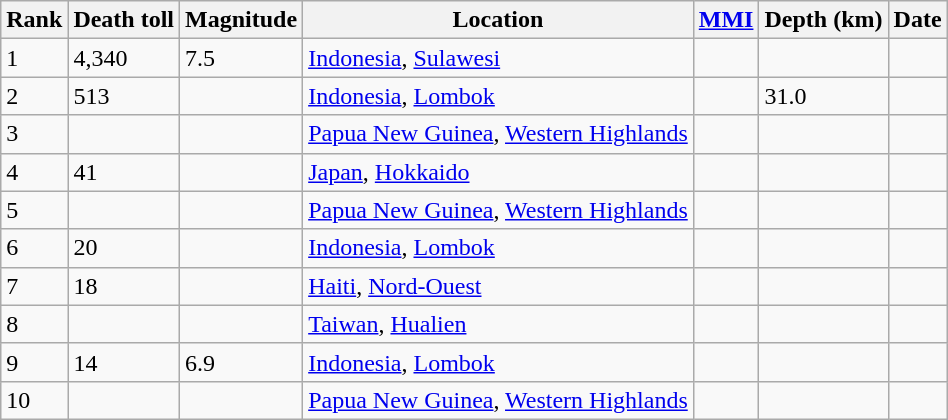<table class="sortable wikitable" style="font-size:100%;">
<tr>
<th>Rank</th>
<th>Death toll</th>
<th>Magnitude</th>
<th>Location</th>
<th><a href='#'>MMI</a></th>
<th>Depth (km)</th>
<th>Date</th>
</tr>
<tr>
<td>1</td>
<td>4,340</td>
<td>7.5</td>
<td> <a href='#'>Indonesia</a>, <a href='#'>Sulawesi</a></td>
<td></td>
<td></td>
<td></td>
</tr>
<tr>
<td>2</td>
<td>513</td>
<td></td>
<td> <a href='#'>Indonesia</a>, <a href='#'>Lombok</a></td>
<td></td>
<td>31.0</td>
<td></td>
</tr>
<tr>
<td>3</td>
<td></td>
<td></td>
<td> <a href='#'>Papua New Guinea</a>, <a href='#'>Western Highlands</a></td>
<td></td>
<td></td>
<td></td>
</tr>
<tr>
<td>4</td>
<td>41</td>
<td></td>
<td> <a href='#'>Japan</a>, <a href='#'>Hokkaido</a></td>
<td></td>
<td></td>
<td></td>
</tr>
<tr>
<td>5</td>
<td></td>
<td></td>
<td> <a href='#'>Papua New Guinea</a>, <a href='#'>Western Highlands</a></td>
<td></td>
<td></td>
<td></td>
</tr>
<tr>
<td>6</td>
<td>20</td>
<td></td>
<td> <a href='#'>Indonesia</a>, <a href='#'>Lombok</a></td>
<td></td>
<td></td>
<td></td>
</tr>
<tr>
<td>7</td>
<td>18</td>
<td></td>
<td> <a href='#'>Haiti</a>, <a href='#'>Nord-Ouest</a></td>
<td></td>
<td></td>
<td></td>
</tr>
<tr>
<td>8</td>
<td></td>
<td></td>
<td> <a href='#'>Taiwan</a>, <a href='#'>Hualien</a></td>
<td></td>
<td></td>
<td></td>
</tr>
<tr>
<td>9</td>
<td>14</td>
<td>6.9</td>
<td> <a href='#'>Indonesia</a>, <a href='#'>Lombok</a></td>
<td></td>
<td></td>
<td></td>
</tr>
<tr>
<td>10</td>
<td></td>
<td></td>
<td> <a href='#'>Papua New Guinea</a>, <a href='#'>Western Highlands</a></td>
<td></td>
<td></td>
<td></td>
</tr>
</table>
